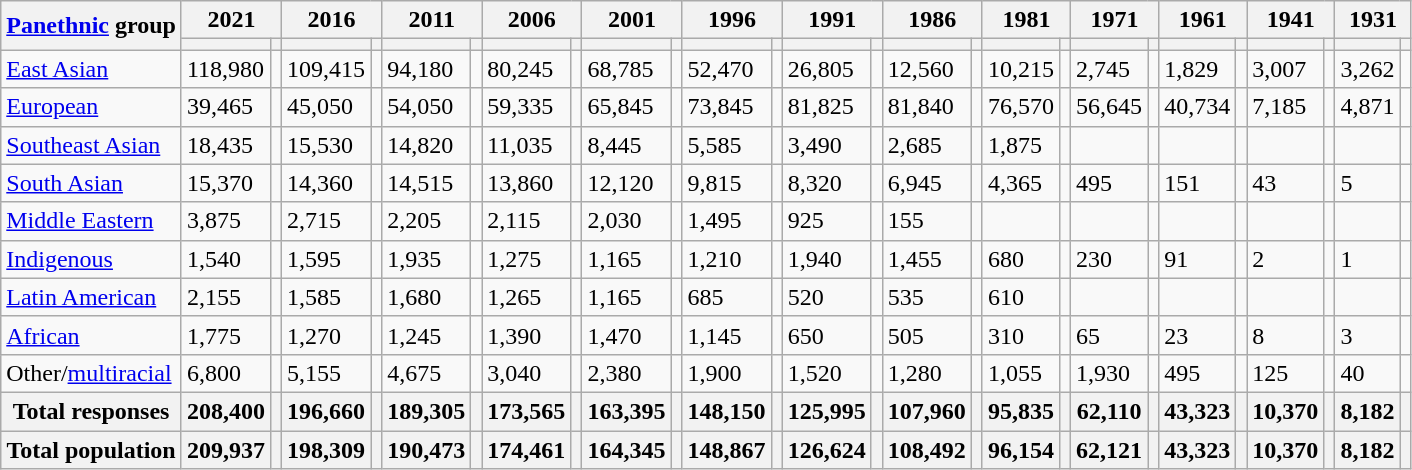<table class="wikitable mw-datatable">
<tr>
<th rowspan="2"><a href='#'>Panethnic</a> group</th>
<th colspan="2">2021</th>
<th colspan="2">2016</th>
<th colspan="2">2011</th>
<th colspan="2">2006</th>
<th colspan="2">2001</th>
<th colspan="2">1996</th>
<th colspan="2">1991</th>
<th colspan="2">1986</th>
<th colspan="2">1981</th>
<th colspan="2">1971</th>
<th colspan="2">1961</th>
<th colspan="2">1941</th>
<th colspan="2">1931</th>
</tr>
<tr>
<th><a href='#'></a></th>
<th></th>
<th></th>
<th></th>
<th></th>
<th></th>
<th></th>
<th></th>
<th></th>
<th></th>
<th></th>
<th></th>
<th></th>
<th></th>
<th></th>
<th></th>
<th></th>
<th></th>
<th></th>
<th></th>
<th></th>
<th></th>
<th></th>
<th></th>
<th></th>
<th></th>
</tr>
<tr>
<td><a href='#'>East Asian</a></td>
<td>118,980</td>
<td></td>
<td>109,415</td>
<td></td>
<td>94,180</td>
<td></td>
<td>80,245</td>
<td></td>
<td>68,785</td>
<td></td>
<td>52,470</td>
<td></td>
<td>26,805</td>
<td></td>
<td>12,560</td>
<td></td>
<td>10,215</td>
<td></td>
<td>2,745</td>
<td></td>
<td>1,829</td>
<td></td>
<td>3,007</td>
<td></td>
<td>3,262</td>
<td></td>
</tr>
<tr>
<td><a href='#'>European</a></td>
<td>39,465</td>
<td></td>
<td>45,050</td>
<td></td>
<td>54,050</td>
<td></td>
<td>59,335</td>
<td></td>
<td>65,845</td>
<td></td>
<td>73,845</td>
<td></td>
<td>81,825</td>
<td></td>
<td>81,840</td>
<td></td>
<td>76,570</td>
<td></td>
<td>56,645</td>
<td></td>
<td>40,734</td>
<td></td>
<td>7,185</td>
<td></td>
<td>4,871</td>
<td></td>
</tr>
<tr>
<td><a href='#'>Southeast Asian</a></td>
<td>18,435</td>
<td></td>
<td>15,530</td>
<td></td>
<td>14,820</td>
<td></td>
<td>11,035</td>
<td></td>
<td>8,445</td>
<td></td>
<td>5,585</td>
<td></td>
<td>3,490</td>
<td></td>
<td>2,685</td>
<td></td>
<td>1,875</td>
<td></td>
<td></td>
<td></td>
<td></td>
<td></td>
<td></td>
<td></td>
<td></td>
<td></td>
</tr>
<tr>
<td><a href='#'>South Asian</a></td>
<td>15,370</td>
<td></td>
<td>14,360</td>
<td></td>
<td>14,515</td>
<td></td>
<td>13,860</td>
<td></td>
<td>12,120</td>
<td></td>
<td>9,815</td>
<td></td>
<td>8,320</td>
<td></td>
<td>6,945</td>
<td></td>
<td>4,365</td>
<td></td>
<td>495</td>
<td></td>
<td>151</td>
<td></td>
<td>43</td>
<td></td>
<td>5</td>
<td></td>
</tr>
<tr>
<td><a href='#'>Middle Eastern</a></td>
<td>3,875</td>
<td></td>
<td>2,715</td>
<td></td>
<td>2,205</td>
<td></td>
<td>2,115</td>
<td></td>
<td>2,030</td>
<td></td>
<td>1,495</td>
<td></td>
<td>925</td>
<td></td>
<td>155</td>
<td></td>
<td></td>
<td></td>
<td></td>
<td></td>
<td></td>
<td></td>
<td></td>
<td></td>
<td></td>
<td></td>
</tr>
<tr>
<td><a href='#'>Indigenous</a></td>
<td>1,540</td>
<td></td>
<td>1,595</td>
<td></td>
<td>1,935</td>
<td></td>
<td>1,275</td>
<td></td>
<td>1,165</td>
<td></td>
<td>1,210</td>
<td></td>
<td>1,940</td>
<td></td>
<td>1,455</td>
<td></td>
<td>680</td>
<td></td>
<td>230</td>
<td></td>
<td>91</td>
<td></td>
<td>2</td>
<td></td>
<td>1</td>
<td></td>
</tr>
<tr>
<td><a href='#'>Latin American</a></td>
<td>2,155</td>
<td></td>
<td>1,585</td>
<td></td>
<td>1,680</td>
<td></td>
<td>1,265</td>
<td></td>
<td>1,165</td>
<td></td>
<td>685</td>
<td></td>
<td>520</td>
<td></td>
<td>535</td>
<td></td>
<td>610</td>
<td></td>
<td></td>
<td></td>
<td></td>
<td></td>
<td></td>
<td></td>
<td></td>
<td></td>
</tr>
<tr>
<td><a href='#'>African</a></td>
<td>1,775</td>
<td></td>
<td>1,270</td>
<td></td>
<td>1,245</td>
<td></td>
<td>1,390</td>
<td></td>
<td>1,470</td>
<td></td>
<td>1,145</td>
<td></td>
<td>650</td>
<td></td>
<td>505</td>
<td></td>
<td>310</td>
<td></td>
<td>65</td>
<td></td>
<td>23</td>
<td></td>
<td>8</td>
<td></td>
<td>3</td>
<td></td>
</tr>
<tr>
<td>Other/<a href='#'>multiracial</a></td>
<td>6,800</td>
<td></td>
<td>5,155</td>
<td></td>
<td>4,675</td>
<td></td>
<td>3,040</td>
<td></td>
<td>2,380</td>
<td></td>
<td>1,900</td>
<td></td>
<td>1,520</td>
<td></td>
<td>1,280</td>
<td></td>
<td>1,055</td>
<td></td>
<td>1,930</td>
<td></td>
<td>495</td>
<td></td>
<td>125</td>
<td></td>
<td>40</td>
<td></td>
</tr>
<tr>
<th>Total responses</th>
<th>208,400</th>
<th></th>
<th>196,660</th>
<th></th>
<th>189,305</th>
<th></th>
<th>173,565</th>
<th></th>
<th>163,395</th>
<th></th>
<th>148,150</th>
<th></th>
<th>125,995</th>
<th></th>
<th>107,960</th>
<th></th>
<th>95,835</th>
<th></th>
<th>62,110</th>
<th></th>
<th>43,323</th>
<th></th>
<th>10,370</th>
<th></th>
<th>8,182</th>
<th></th>
</tr>
<tr>
<th>Total population</th>
<th>209,937</th>
<th></th>
<th>198,309</th>
<th></th>
<th>190,473</th>
<th></th>
<th>174,461</th>
<th></th>
<th>164,345</th>
<th></th>
<th>148,867</th>
<th></th>
<th>126,624</th>
<th></th>
<th>108,492</th>
<th></th>
<th>96,154</th>
<th></th>
<th>62,121</th>
<th></th>
<th>43,323</th>
<th></th>
<th>10,370</th>
<th></th>
<th>8,182</th>
<th></th>
</tr>
</table>
